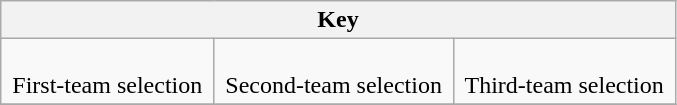<table class="wikitable">
<tr>
<th colspan=3>Key</th>
</tr>
<tr>
<td><br>  First-team selection <br></td>
<td><br>  Second-team selection <br></td>
<td><br>  Third-team selection <br></td>
</tr>
<tr>
</tr>
</table>
